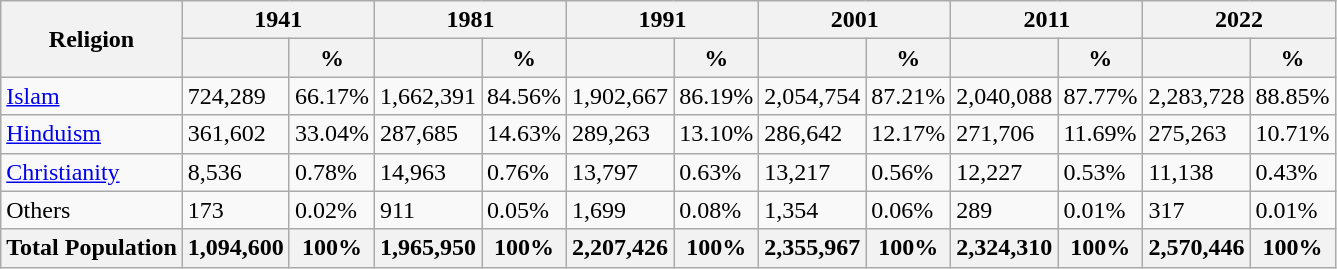<table class="wikitable sortable">
<tr>
<th rowspan="2">Religion</th>
<th colspan="2">1941</th>
<th colspan="2">1981</th>
<th colspan="2">1991</th>
<th colspan="2">2001</th>
<th colspan="2">2011</th>
<th colspan="2">2022</th>
</tr>
<tr>
<th></th>
<th>%</th>
<th></th>
<th>%</th>
<th></th>
<th>%</th>
<th></th>
<th>%</th>
<th></th>
<th>%</th>
<th></th>
<th>%</th>
</tr>
<tr>
<td><a href='#'>Islam</a> </td>
<td>724,289</td>
<td>66.17%</td>
<td>1,662,391</td>
<td>84.56%</td>
<td>1,902,667</td>
<td>86.19%</td>
<td>2,054,754</td>
<td>87.21%</td>
<td>2,040,088</td>
<td>87.77%</td>
<td>2,283,728</td>
<td>88.85%</td>
</tr>
<tr>
<td><a href='#'>Hinduism</a> </td>
<td>361,602</td>
<td>33.04%</td>
<td>287,685</td>
<td>14.63%</td>
<td>289,263</td>
<td>13.10%</td>
<td>286,642</td>
<td>12.17%</td>
<td>271,706</td>
<td>11.69%</td>
<td>275,263</td>
<td>10.71%</td>
</tr>
<tr>
<td><a href='#'>Christianity</a> </td>
<td>8,536</td>
<td>0.78%</td>
<td>14,963</td>
<td>0.76%</td>
<td>13,797</td>
<td>0.63%</td>
<td>13,217</td>
<td>0.56%</td>
<td>12,227</td>
<td>0.53%</td>
<td>11,138</td>
<td>0.43%</td>
</tr>
<tr>
<td>Others</td>
<td>173</td>
<td>0.02%</td>
<td>911</td>
<td>0.05%</td>
<td>1,699</td>
<td>0.08%</td>
<td>1,354</td>
<td>0.06%</td>
<td>289</td>
<td>0.01%</td>
<td>317</td>
<td>0.01%</td>
</tr>
<tr>
<th>Total Population</th>
<th>1,094,600</th>
<th>100%</th>
<th>1,965,950</th>
<th>100%</th>
<th>2,207,426</th>
<th>100%</th>
<th>2,355,967</th>
<th>100%</th>
<th>2,324,310</th>
<th>100%</th>
<th>2,570,446</th>
<th>100%</th>
</tr>
</table>
